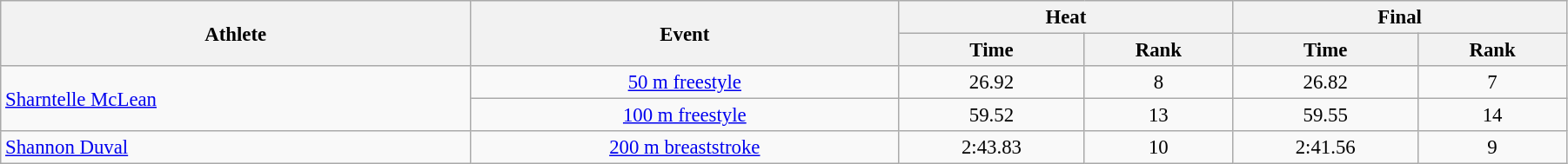<table class=wikitable style="font-size:95%" width="95%">
<tr>
<th rowspan="2">Athlete</th>
<th rowspan="2">Event</th>
<th colspan="2">Heat</th>
<th colspan="2">Final</th>
</tr>
<tr>
<th>Time</th>
<th>Rank</th>
<th>Time</th>
<th>Rank</th>
</tr>
<tr>
<td rowspan=2 width=30%><a href='#'>Sharntelle McLean</a></td>
<td align=center><a href='#'>50 m freestyle</a></td>
<td align=center>26.92</td>
<td align=center>8</td>
<td align=center>26.82</td>
<td align=center>7</td>
</tr>
<tr>
<td align=center><a href='#'>100 m freestyle</a></td>
<td align=center>59.52</td>
<td align=center>13</td>
<td align=center>59.55</td>
<td align=center>14</td>
</tr>
<tr>
<td width=30%><a href='#'>Shannon Duval</a></td>
<td align=center><a href='#'>200 m breaststroke</a></td>
<td align=center>2:43.83</td>
<td align=center>10</td>
<td align=center>2:41.56</td>
<td align=center>9</td>
</tr>
</table>
